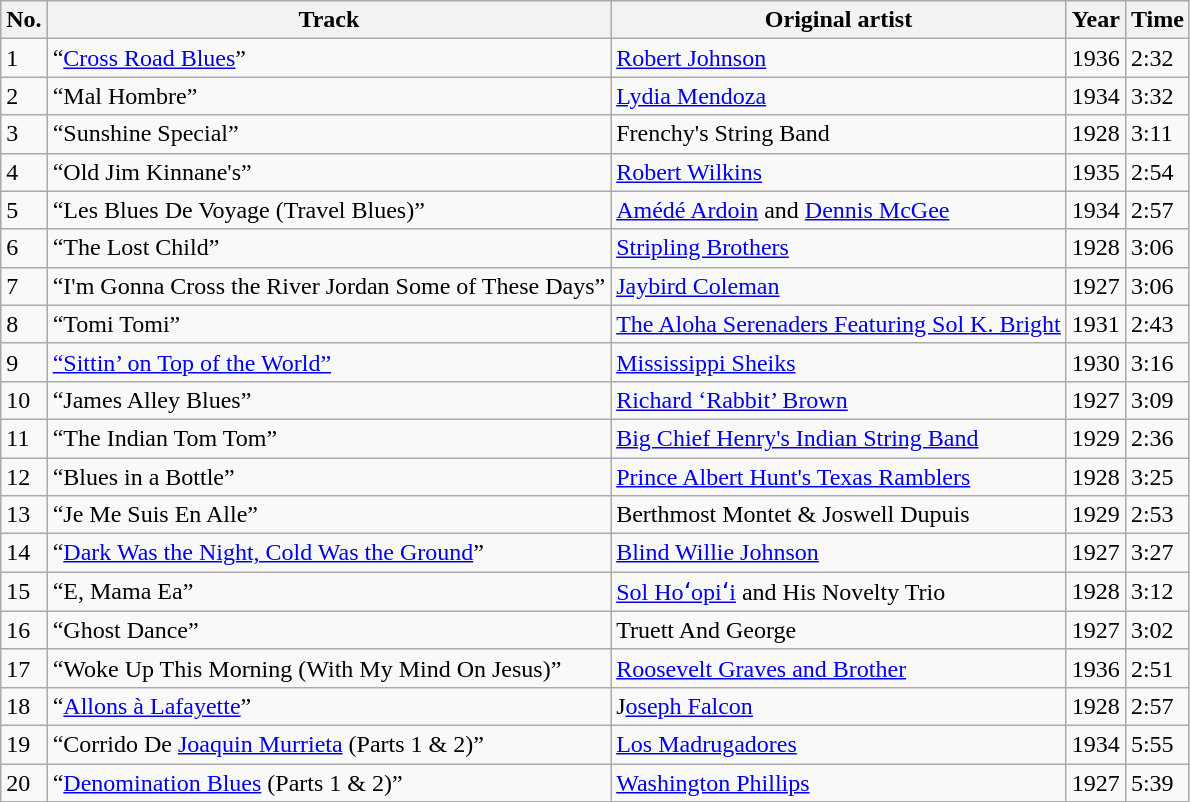<table class="wikitable">
<tr>
<th>No.</th>
<th>Track</th>
<th>Original artist</th>
<th>Year</th>
<th>Time</th>
</tr>
<tr>
<td>1</td>
<td>“<a href='#'>Cross Road Blues</a>”</td>
<td><a href='#'>Robert Johnson</a></td>
<td>1936</td>
<td>2:32</td>
</tr>
<tr>
<td>2</td>
<td>“Mal Hombre”</td>
<td><a href='#'>Lydia Mendoza</a></td>
<td>1934</td>
<td>3:32</td>
</tr>
<tr>
<td>3</td>
<td>“Sunshine Special”</td>
<td>Frenchy's String Band</td>
<td>1928</td>
<td>3:11</td>
</tr>
<tr>
<td>4</td>
<td>“Old Jim Kinnane's”</td>
<td><a href='#'>Robert Wilkins</a></td>
<td>1935</td>
<td>2:54</td>
</tr>
<tr>
<td>5</td>
<td>“Les Blues De Voyage (Travel Blues)”</td>
<td><a href='#'>Amédé Ardoin</a> and <a href='#'>Dennis McGee</a></td>
<td>1934</td>
<td>2:57</td>
</tr>
<tr>
<td>6</td>
<td>“The Lost Child”</td>
<td><a href='#'>Stripling Brothers</a></td>
<td>1928</td>
<td>3:06</td>
</tr>
<tr>
<td>7</td>
<td>“I'm Gonna Cross the River Jordan Some of These Days”</td>
<td><a href='#'>Jaybird Coleman</a></td>
<td>1927</td>
<td>3:06</td>
</tr>
<tr>
<td>8</td>
<td>“Tomi Tomi”</td>
<td><a href='#'>The Aloha Serenaders Featuring Sol K. Bright</a></td>
<td>1931</td>
<td>2:43</td>
</tr>
<tr>
<td>9</td>
<td><a href='#'>“Sittin’ on Top of the World”</a></td>
<td><a href='#'>Mississippi Sheiks</a></td>
<td>1930</td>
<td>3:16</td>
</tr>
<tr>
<td>10</td>
<td>“James Alley Blues”</td>
<td><a href='#'>Richard ‘Rabbit’ Brown</a></td>
<td>1927</td>
<td>3:09</td>
</tr>
<tr>
<td>11</td>
<td>“The Indian Tom Tom”</td>
<td><a href='#'>Big Chief Henry's Indian String Band</a></td>
<td>1929</td>
<td>2:36</td>
</tr>
<tr>
<td>12</td>
<td>“Blues in a Bottle”</td>
<td><a href='#'>Prince Albert Hunt's Texas Ramblers</a></td>
<td>1928</td>
<td>3:25</td>
</tr>
<tr>
<td>13</td>
<td>“Je Me Suis En Alle”</td>
<td>Berthmost Montet & Joswell Dupuis</td>
<td>1929</td>
<td>2:53</td>
</tr>
<tr>
<td>14</td>
<td>“<a href='#'>Dark Was the Night, Cold Was the Ground</a>”</td>
<td><a href='#'>Blind Willie Johnson</a></td>
<td>1927</td>
<td>3:27</td>
</tr>
<tr>
<td>15</td>
<td>“E, Mama Ea”</td>
<td><a href='#'>Sol Hoʻopiʻi</a> and His Novelty Trio</td>
<td>1928</td>
<td>3:12</td>
</tr>
<tr>
<td>16</td>
<td>“Ghost Dance”</td>
<td>Truett And George</td>
<td>1927</td>
<td>3:02</td>
</tr>
<tr>
<td>17</td>
<td>“Woke Up This Morning (With My Mind On Jesus)”</td>
<td><a href='#'>Roosevelt Graves and Brother</a></td>
<td>1936</td>
<td>2:51</td>
</tr>
<tr>
<td>18</td>
<td>“<a href='#'>Allons à Lafayette</a>”</td>
<td>J<a href='#'>oseph Falcon</a></td>
<td>1928</td>
<td>2:57</td>
</tr>
<tr>
<td>19</td>
<td>“Corrido De <a href='#'>Joaquin Murrieta</a> (Parts 1 & 2)”</td>
<td><a href='#'>Los Madrugadores</a></td>
<td>1934</td>
<td>5:55</td>
</tr>
<tr>
<td>20</td>
<td>“<a href='#'>Denomination Blues</a> (Parts 1 & 2)”</td>
<td><a href='#'>Washington Phillips</a></td>
<td>1927</td>
<td>5:39</td>
</tr>
</table>
